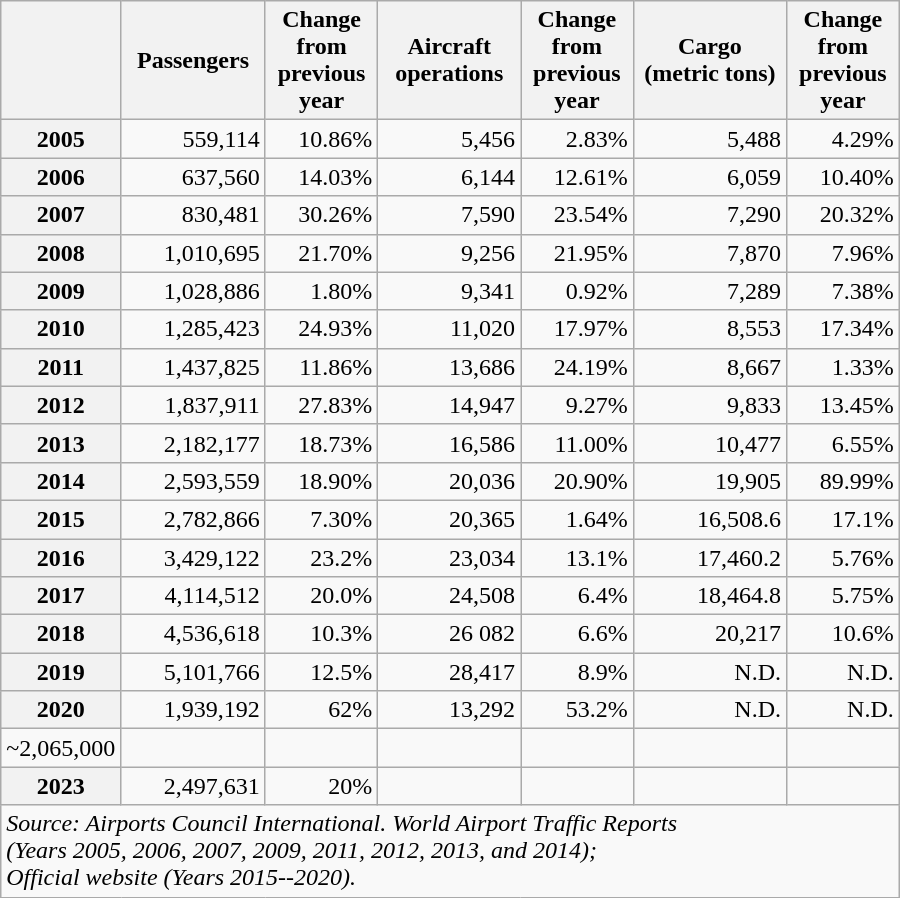<table class="wikitable" style="margin:1em auto; text-align:right; width:600px">
<tr>
<th style="width:50px"></th>
<th style="width:100px">Passengers</th>
<th style="width:75px">Change from previous year</th>
<th style="width:100px">Aircraft operations</th>
<th style="width:75px">Change from previous year</th>
<th style="width:125px">Cargo<br>(metric tons)</th>
<th style="width:75px">Change from previous year</th>
</tr>
<tr>
<th>2005</th>
<td>559,114</td>
<td>10.86%</td>
<td>5,456</td>
<td> 2.83%</td>
<td>5,488</td>
<td> 4.29%</td>
</tr>
<tr>
<th>2006</th>
<td>637,560</td>
<td>14.03%</td>
<td>6,144</td>
<td>12.61%</td>
<td>6,059</td>
<td>10.40%</td>
</tr>
<tr>
<th>2007</th>
<td>830,481</td>
<td>30.26%</td>
<td>7,590</td>
<td>23.54%</td>
<td>7,290</td>
<td>20.32%</td>
</tr>
<tr>
<th>2008</th>
<td>1,010,695</td>
<td>21.70%</td>
<td>9,256</td>
<td>21.95%</td>
<td>7,870</td>
<td> 7.96%</td>
</tr>
<tr>
<th>2009</th>
<td>1,028,886</td>
<td> 1.80%</td>
<td>9,341</td>
<td> 0.92%</td>
<td>7,289</td>
<td> 7.38%</td>
</tr>
<tr>
<th>2010</th>
<td>1,285,423</td>
<td>24.93%</td>
<td>11,020</td>
<td>17.97%</td>
<td>8,553</td>
<td>17.34%</td>
</tr>
<tr>
<th>2011</th>
<td>1,437,825</td>
<td>11.86%</td>
<td>13,686</td>
<td>24.19%</td>
<td>8,667</td>
<td>1.33%</td>
</tr>
<tr>
<th>2012</th>
<td>1,837,911</td>
<td>27.83%</td>
<td>14,947</td>
<td>9.27%</td>
<td>9,833</td>
<td>13.45%</td>
</tr>
<tr>
<th>2013</th>
<td>2,182,177</td>
<td>18.73%</td>
<td>16,586</td>
<td>11.00%</td>
<td>10,477</td>
<td>6.55%</td>
</tr>
<tr>
<th>2014</th>
<td>2,593,559</td>
<td>18.90%</td>
<td>20,036</td>
<td>20.90%</td>
<td>19,905</td>
<td>89.99%</td>
</tr>
<tr>
<th>2015</th>
<td>2,782,866</td>
<td>7.30%</td>
<td>20,365</td>
<td>1.64%</td>
<td>16,508.6</td>
<td>17.1%</td>
</tr>
<tr>
<th>2016</th>
<td>3,429,122</td>
<td>23.2%</td>
<td>23,034</td>
<td>13.1%</td>
<td>17,460.2</td>
<td>5.76%</td>
</tr>
<tr>
<th>2017</th>
<td>4,114,512</td>
<td>20.0%</td>
<td>24,508</td>
<td>6.4%</td>
<td>18,464.8</td>
<td>5.75%</td>
</tr>
<tr>
<th>2018</th>
<td>4,536,618</td>
<td>10.3%</td>
<td>26 082</td>
<td>6.6%</td>
<td>20,217</td>
<td>10.6%</td>
</tr>
<tr>
<th>2019</th>
<td>5,101,766</td>
<td> 12.5%</td>
<td>28,417</td>
<td> 8.9%</td>
<td>N.D.</td>
<td>N.D.</td>
</tr>
<tr>
<th>2020</th>
<td>1,939,192</td>
<td> 62%</td>
<td>13,292</td>
<td> 53.2%</td>
<td>N.D.</td>
<td>N.D.</td>
</tr>
<tr>
<td>~2,065,000</td>
<td></td>
<td></td>
<td></td>
<td></td>
<td></td>
</tr>
<tr>
<th>2023</th>
<td>2,497,631</td>
<td> 20%</td>
<td></td>
<td></td>
<td></td>
<td></td>
</tr>
<tr>
<td colspan="7" style="text-align:left;"><em>Source: Airports Council International. World Airport Traffic Reports<br>(Years 2005, 2006, 2007, 2009, 2011, 2012, 2013, and 2014);<br>Official website (Years 2015--2020).</em></td>
</tr>
</table>
